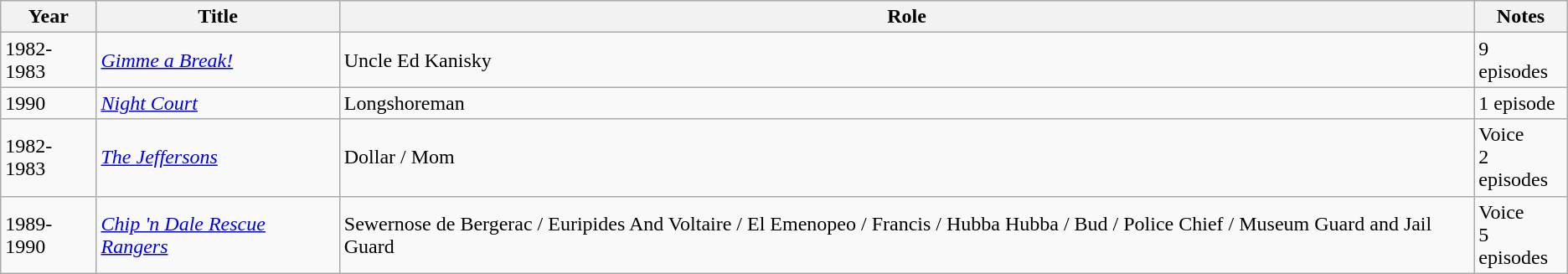<table class="wikitable">
<tr>
<th>Year</th>
<th>Title</th>
<th>Role</th>
<th>Notes</th>
</tr>
<tr>
<td>1982-1983</td>
<td><em><a href='#'>Gimme a Break!</a></em></td>
<td>Uncle Ed Kanisky</td>
<td>9 episodes</td>
</tr>
<tr>
<td>1990</td>
<td><em><a href='#'>Night Court</a></em></td>
<td>Longshoreman</td>
<td>1 episode</td>
</tr>
<tr>
<td>1982-1983</td>
<td><em><a href='#'>The Jeffersons</a></em></td>
<td>Dollar / Mom</td>
<td>Voice<br>2 episodes</td>
</tr>
<tr>
<td>1989-1990</td>
<td><em><a href='#'>Chip 'n Dale Rescue Rangers</a></em></td>
<td>Sewernose de Bergerac / Euripides And Voltaire / El Emenopeo / Francis / Hubba Hubba / Bud / Police Chief / Museum Guard and Jail Guard</td>
<td>Voice<br>5 episodes</td>
</tr>
</table>
